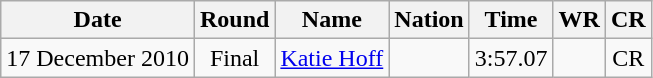<table class="wikitable" style="text-align:center">
<tr>
<th>Date</th>
<th>Round</th>
<th>Name</th>
<th>Nation</th>
<th>Time</th>
<th>WR</th>
<th>CR</th>
</tr>
<tr>
<td>17 December 2010</td>
<td>Final</td>
<td align="left"><a href='#'>Katie Hoff</a></td>
<td align="left"></td>
<td>3:57.07</td>
<td></td>
<td>CR</td>
</tr>
</table>
